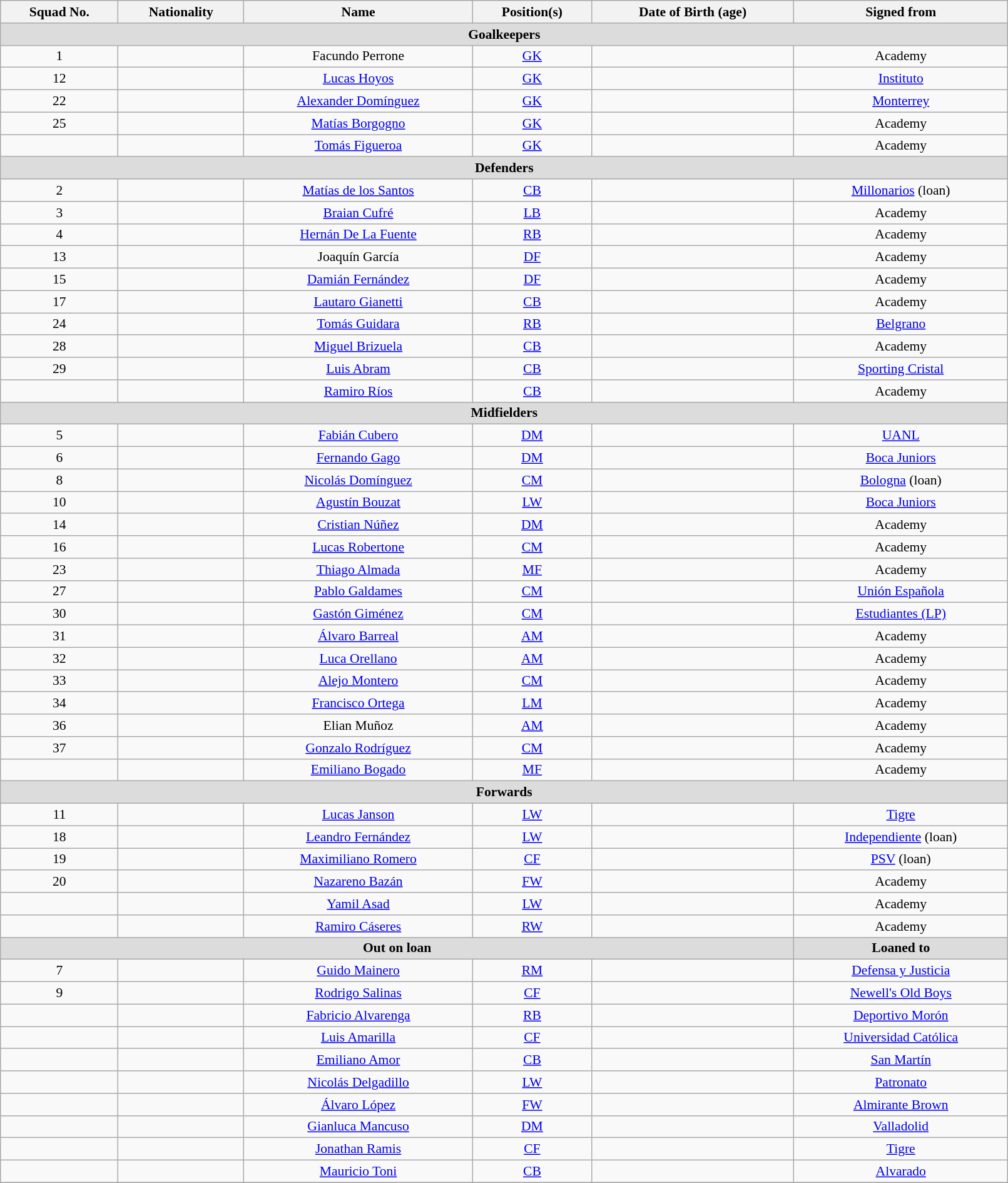<table class="wikitable sortable" style="text-align:center; font-size:90%; width:85%;">
<tr>
<th style="background:#; color:; text-align:center;">Squad No.</th>
<th style="background:#; color:; text-align:center;">Nationality</th>
<th style="background:#; color:; text-align:center;">Name</th>
<th style="background:#; color:; text-align:center;">Position(s)</th>
<th style="background:#; color:; text-align:center;">Date of Birth (age)</th>
<th style="background:#; color:; text-align:center;">Signed from</th>
</tr>
<tr>
<th colspan="6" style="background:#dcdcdc; text-align:center;">Goalkeepers</th>
</tr>
<tr>
<td>1</td>
<td></td>
<td>Facundo Perrone</td>
<td><a href='#'>GK</a></td>
<td></td>
<td>Academy</td>
</tr>
<tr>
<td>12</td>
<td></td>
<td><a href='#'>Lucas Hoyos</a></td>
<td><a href='#'>GK</a></td>
<td></td>
<td> <a href='#'>Instituto</a></td>
</tr>
<tr>
<td>22</td>
<td></td>
<td><a href='#'>Alexander Domínguez</a></td>
<td><a href='#'>GK</a></td>
<td></td>
<td> <a href='#'>Monterrey</a></td>
</tr>
<tr>
<td>25</td>
<td></td>
<td><a href='#'>Matías Borgogno</a></td>
<td><a href='#'>GK</a></td>
<td></td>
<td>Academy</td>
</tr>
<tr>
<td></td>
<td></td>
<td><a href='#'>Tomás Figueroa</a></td>
<td><a href='#'>GK</a></td>
<td></td>
<td>Academy</td>
</tr>
<tr>
<th colspan="7" style="background:#dcdcdc; text-align:center;">Defenders</th>
</tr>
<tr>
<td>2</td>
<td></td>
<td><a href='#'>Matías de los Santos</a></td>
<td><a href='#'>CB</a></td>
<td></td>
<td> <a href='#'>Millonarios</a> (loan)</td>
</tr>
<tr>
<td>3</td>
<td></td>
<td><a href='#'>Braian Cufré</a></td>
<td><a href='#'>LB</a></td>
<td></td>
<td>Academy</td>
</tr>
<tr>
<td>4</td>
<td></td>
<td><a href='#'>Hernán De La Fuente</a></td>
<td><a href='#'>RB</a></td>
<td></td>
<td>Academy</td>
</tr>
<tr>
<td>13</td>
<td></td>
<td>Joaquín García</td>
<td><a href='#'>DF</a></td>
<td></td>
<td>Academy</td>
</tr>
<tr>
<td>15</td>
<td></td>
<td><a href='#'>Damián Fernández</a></td>
<td><a href='#'>DF</a></td>
<td></td>
<td>Academy</td>
</tr>
<tr>
<td>17</td>
<td></td>
<td><a href='#'>Lautaro Gianetti</a></td>
<td><a href='#'>CB</a></td>
<td></td>
<td>Academy</td>
</tr>
<tr>
<td>24</td>
<td></td>
<td><a href='#'>Tomás Guidara</a></td>
<td><a href='#'>RB</a></td>
<td></td>
<td> <a href='#'>Belgrano</a></td>
</tr>
<tr>
<td>28</td>
<td></td>
<td><a href='#'>Miguel Brizuela</a></td>
<td><a href='#'>CB</a></td>
<td></td>
<td>Academy</td>
</tr>
<tr>
<td>29</td>
<td></td>
<td><a href='#'>Luis Abram</a></td>
<td><a href='#'>CB</a></td>
<td></td>
<td> <a href='#'>Sporting Cristal</a></td>
</tr>
<tr>
<td></td>
<td></td>
<td><a href='#'>Ramiro Ríos</a></td>
<td><a href='#'>CB</a></td>
<td></td>
<td>Academy</td>
</tr>
<tr>
<th colspan="7" style="background:#dcdcdc; text-align:center;">Midfielders</th>
</tr>
<tr>
<td>5</td>
<td></td>
<td><a href='#'>Fabián Cubero</a></td>
<td><a href='#'>DM</a></td>
<td></td>
<td> <a href='#'>UANL</a></td>
</tr>
<tr>
<td>6</td>
<td></td>
<td><a href='#'>Fernando Gago</a></td>
<td><a href='#'>DM</a></td>
<td></td>
<td> <a href='#'>Boca Juniors</a></td>
</tr>
<tr>
<td>8</td>
<td></td>
<td><a href='#'>Nicolás Domínguez</a></td>
<td><a href='#'>CM</a></td>
<td></td>
<td> <a href='#'>Bologna</a> (loan)</td>
</tr>
<tr>
<td>10</td>
<td></td>
<td><a href='#'>Agustín Bouzat</a></td>
<td><a href='#'>LW</a></td>
<td></td>
<td> <a href='#'>Boca Juniors</a></td>
</tr>
<tr>
<td>14</td>
<td></td>
<td><a href='#'>Cristian Núñez</a></td>
<td><a href='#'>DM</a></td>
<td></td>
<td>Academy</td>
</tr>
<tr>
<td>16</td>
<td></td>
<td><a href='#'>Lucas Robertone</a></td>
<td><a href='#'>CM</a></td>
<td></td>
<td>Academy</td>
</tr>
<tr>
<td>23</td>
<td></td>
<td><a href='#'>Thiago Almada</a></td>
<td><a href='#'>MF</a></td>
<td></td>
<td>Academy</td>
</tr>
<tr>
<td>27</td>
<td></td>
<td><a href='#'>Pablo Galdames</a></td>
<td><a href='#'>CM</a></td>
<td></td>
<td> <a href='#'>Unión Española</a></td>
</tr>
<tr>
<td>30</td>
<td></td>
<td><a href='#'>Gastón Giménez</a></td>
<td><a href='#'>CM</a></td>
<td></td>
<td> <a href='#'>Estudiantes (LP)</a></td>
</tr>
<tr>
<td>31</td>
<td></td>
<td><a href='#'>Álvaro Barreal</a></td>
<td><a href='#'>AM</a></td>
<td></td>
<td>Academy</td>
</tr>
<tr>
<td>32</td>
<td></td>
<td><a href='#'>Luca Orellano</a></td>
<td><a href='#'>AM</a></td>
<td></td>
<td>Academy</td>
</tr>
<tr>
<td>33</td>
<td></td>
<td><a href='#'>Alejo Montero</a></td>
<td><a href='#'>CM</a></td>
<td></td>
<td>Academy</td>
</tr>
<tr>
<td>34</td>
<td></td>
<td><a href='#'>Francisco Ortega</a></td>
<td><a href='#'>LM</a></td>
<td></td>
<td>Academy</td>
</tr>
<tr>
<td>36</td>
<td></td>
<td>Elian Muñoz</td>
<td><a href='#'>AM</a></td>
<td></td>
<td>Academy</td>
</tr>
<tr>
<td>37</td>
<td></td>
<td><a href='#'>Gonzalo Rodríguez</a></td>
<td><a href='#'>CM</a></td>
<td></td>
<td>Academy</td>
</tr>
<tr>
<td></td>
<td></td>
<td><a href='#'>Emiliano Bogado</a></td>
<td><a href='#'>MF</a></td>
<td></td>
<td>Academy</td>
</tr>
<tr>
<th colspan="7" style="background:#dcdcdc; text-align:center;">Forwards</th>
</tr>
<tr>
<td>11</td>
<td></td>
<td><a href='#'>Lucas Janson</a></td>
<td><a href='#'>LW</a></td>
<td></td>
<td> <a href='#'>Tigre</a></td>
</tr>
<tr>
<td>18</td>
<td></td>
<td><a href='#'>Leandro Fernández</a></td>
<td><a href='#'>LW</a></td>
<td></td>
<td> <a href='#'>Independiente</a> (loan)</td>
</tr>
<tr>
<td>19</td>
<td></td>
<td><a href='#'>Maximiliano Romero</a></td>
<td><a href='#'>CF</a></td>
<td></td>
<td> <a href='#'>PSV</a> (loan)</td>
</tr>
<tr>
<td>20</td>
<td></td>
<td><a href='#'>Nazareno Bazán</a></td>
<td><a href='#'>FW</a></td>
<td></td>
<td>Academy</td>
</tr>
<tr>
<td></td>
<td></td>
<td><a href='#'>Yamil Asad</a></td>
<td><a href='#'>LW</a></td>
<td></td>
<td>Academy</td>
</tr>
<tr>
<td></td>
<td></td>
<td><a href='#'>Ramiro Cáseres</a></td>
<td><a href='#'>RW</a></td>
<td></td>
<td>Academy</td>
</tr>
<tr>
<th colspan="5" style="background:#dcdcdc; text-align:center;">Out on loan</th>
<th colspan="1" style="background:#dcdcdc; text-align:center;">Loaned to</th>
</tr>
<tr>
<td>7</td>
<td></td>
<td><a href='#'>Guido Mainero</a></td>
<td><a href='#'>RM</a></td>
<td></td>
<td> <a href='#'>Defensa y Justicia</a></td>
</tr>
<tr>
<td>9</td>
<td></td>
<td><a href='#'>Rodrigo Salinas</a></td>
<td><a href='#'>CF</a></td>
<td></td>
<td> <a href='#'>Newell's Old Boys</a></td>
</tr>
<tr>
<td></td>
<td></td>
<td><a href='#'>Fabricio Alvarenga</a></td>
<td><a href='#'>RB</a></td>
<td></td>
<td> <a href='#'>Deportivo Morón</a></td>
</tr>
<tr>
<td></td>
<td></td>
<td><a href='#'>Luis Amarilla</a></td>
<td><a href='#'>CF</a></td>
<td></td>
<td> <a href='#'>Universidad Católica</a></td>
</tr>
<tr>
<td></td>
<td></td>
<td><a href='#'>Emiliano Amor</a></td>
<td><a href='#'>CB</a></td>
<td></td>
<td> <a href='#'>San Martín</a></td>
</tr>
<tr>
<td></td>
<td></td>
<td><a href='#'>Nicolás Delgadillo</a></td>
<td><a href='#'>LW</a></td>
<td></td>
<td> <a href='#'>Patronato</a></td>
</tr>
<tr>
<td></td>
<td></td>
<td><a href='#'>Álvaro López</a></td>
<td><a href='#'>FW</a></td>
<td></td>
<td> <a href='#'>Almirante Brown</a></td>
</tr>
<tr>
<td></td>
<td></td>
<td><a href='#'>Gianluca Mancuso</a></td>
<td><a href='#'>DM</a></td>
<td></td>
<td> <a href='#'>Valladolid</a></td>
</tr>
<tr>
<td></td>
<td></td>
<td><a href='#'>Jonathan Ramis</a></td>
<td><a href='#'>CF</a></td>
<td></td>
<td> <a href='#'>Tigre</a></td>
</tr>
<tr>
<td></td>
<td> </td>
<td><a href='#'>Mauricio Toni</a></td>
<td><a href='#'>CB</a></td>
<td></td>
<td> <a href='#'>Alvarado</a></td>
</tr>
<tr>
</tr>
</table>
